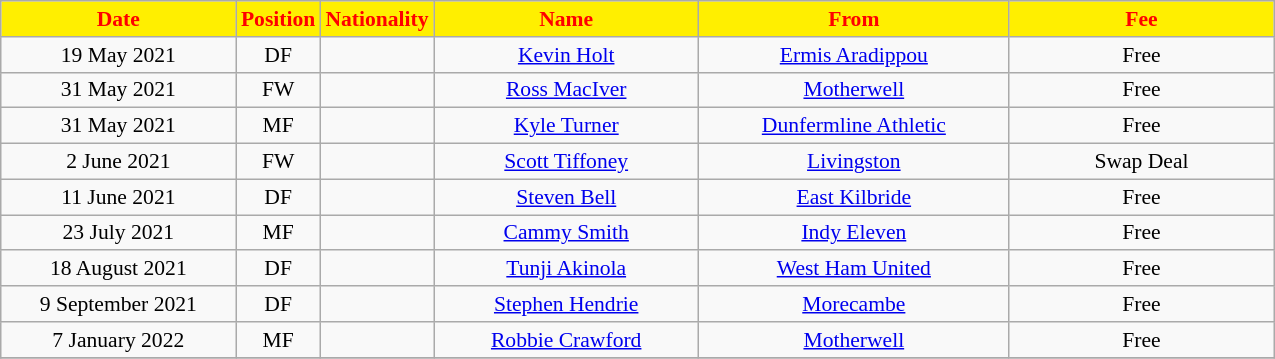<table class="wikitable"  style="text-align:center; font-size:90%; ">
<tr>
<th style="background:#FFEF00; color:red; width:150px;">Date</th>
<th style="background:#FFEF00; color:red; width:45px;">Position</th>
<th style="background:#FFEF00; color:red; width:45px;">Nationality</th>
<th style="background:#FFEF00; color:red; width:170px;">Name</th>
<th style="background:#FFEF00; color:red; width:200px;">From</th>
<th style="background:#FFEF00; color:red; width:170px;">Fee</th>
</tr>
<tr>
<td>19 May 2021</td>
<td>DF</td>
<td></td>
<td><a href='#'>Kevin Holt</a></td>
<td><a href='#'>Ermis Aradippou</a></td>
<td>Free</td>
</tr>
<tr>
<td>31 May 2021</td>
<td>FW</td>
<td></td>
<td><a href='#'>Ross MacIver</a></td>
<td><a href='#'>Motherwell</a></td>
<td>Free</td>
</tr>
<tr>
<td>31 May 2021</td>
<td>MF</td>
<td></td>
<td><a href='#'>Kyle Turner</a></td>
<td><a href='#'>Dunfermline Athletic</a></td>
<td>Free</td>
</tr>
<tr>
<td>2 June 2021</td>
<td>FW</td>
<td></td>
<td><a href='#'>Scott Tiffoney</a></td>
<td><a href='#'>Livingston</a></td>
<td>Swap Deal</td>
</tr>
<tr>
<td>11 June 2021</td>
<td>DF</td>
<td></td>
<td><a href='#'>Steven Bell</a></td>
<td><a href='#'>East Kilbride</a></td>
<td>Free</td>
</tr>
<tr>
<td>23 July 2021</td>
<td>MF</td>
<td></td>
<td><a href='#'>Cammy Smith</a></td>
<td><a href='#'>Indy Eleven</a></td>
<td>Free</td>
</tr>
<tr>
<td>18 August 2021</td>
<td>DF</td>
<td></td>
<td><a href='#'>Tunji Akinola</a></td>
<td><a href='#'>West Ham United</a></td>
<td>Free</td>
</tr>
<tr>
<td>9 September 2021</td>
<td>DF</td>
<td></td>
<td><a href='#'>Stephen Hendrie</a></td>
<td><a href='#'>Morecambe</a></td>
<td>Free</td>
</tr>
<tr>
<td>7 January 2022</td>
<td>MF</td>
<td></td>
<td><a href='#'>Robbie Crawford</a></td>
<td><a href='#'>Motherwell</a></td>
<td>Free</td>
</tr>
<tr>
</tr>
</table>
